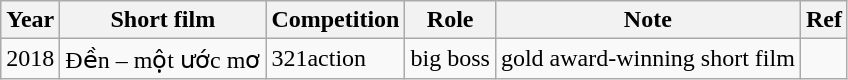<table class="wikitable">
<tr>
<th>Year</th>
<th>Short film</th>
<th>Competition</th>
<th>Role</th>
<th>Note</th>
<th>Ref</th>
</tr>
<tr>
<td>2018</td>
<td>Đền – một ước mơ</td>
<td>321action</td>
<td>big boss</td>
<td>gold award-winning short film</td>
<td></td>
</tr>
</table>
